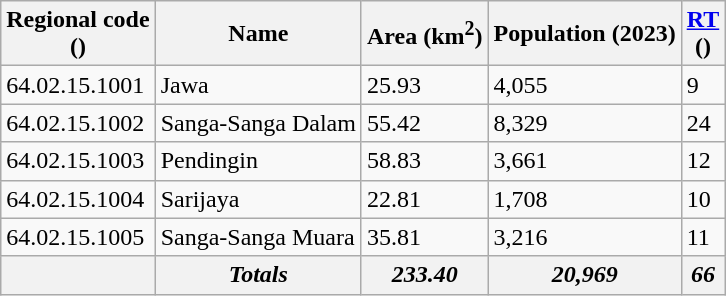<table class="wikitable sortable">
<tr>
<th>Regional code<br>()</th>
<th>Name</th>
<th>Area (km<sup>2</sup>)</th>
<th>Population (2023)</th>
<th><a href='#'>RT</a><br>()</th>
</tr>
<tr>
<td>64.02.15.1001</td>
<td>Jawa</td>
<td>25.93</td>
<td>4,055</td>
<td>9</td>
</tr>
<tr>
<td>64.02.15.1002</td>
<td>Sanga-Sanga Dalam</td>
<td>55.42</td>
<td>8,329</td>
<td>24</td>
</tr>
<tr>
<td>64.02.15.1003</td>
<td>Pendingin</td>
<td>58.83</td>
<td>3,661</td>
<td>12</td>
</tr>
<tr>
<td>64.02.15.1004</td>
<td>Sarijaya</td>
<td>22.81</td>
<td>1,708</td>
<td>10</td>
</tr>
<tr>
<td>64.02.15.1005</td>
<td>Sanga-Sanga Muara</td>
<td>35.81</td>
<td>3,216</td>
<td>11</td>
</tr>
<tr>
<th></th>
<th><em>Totals</em></th>
<th><em>233.40</em></th>
<th><em>20,969</em></th>
<th><em>66</em></th>
</tr>
</table>
